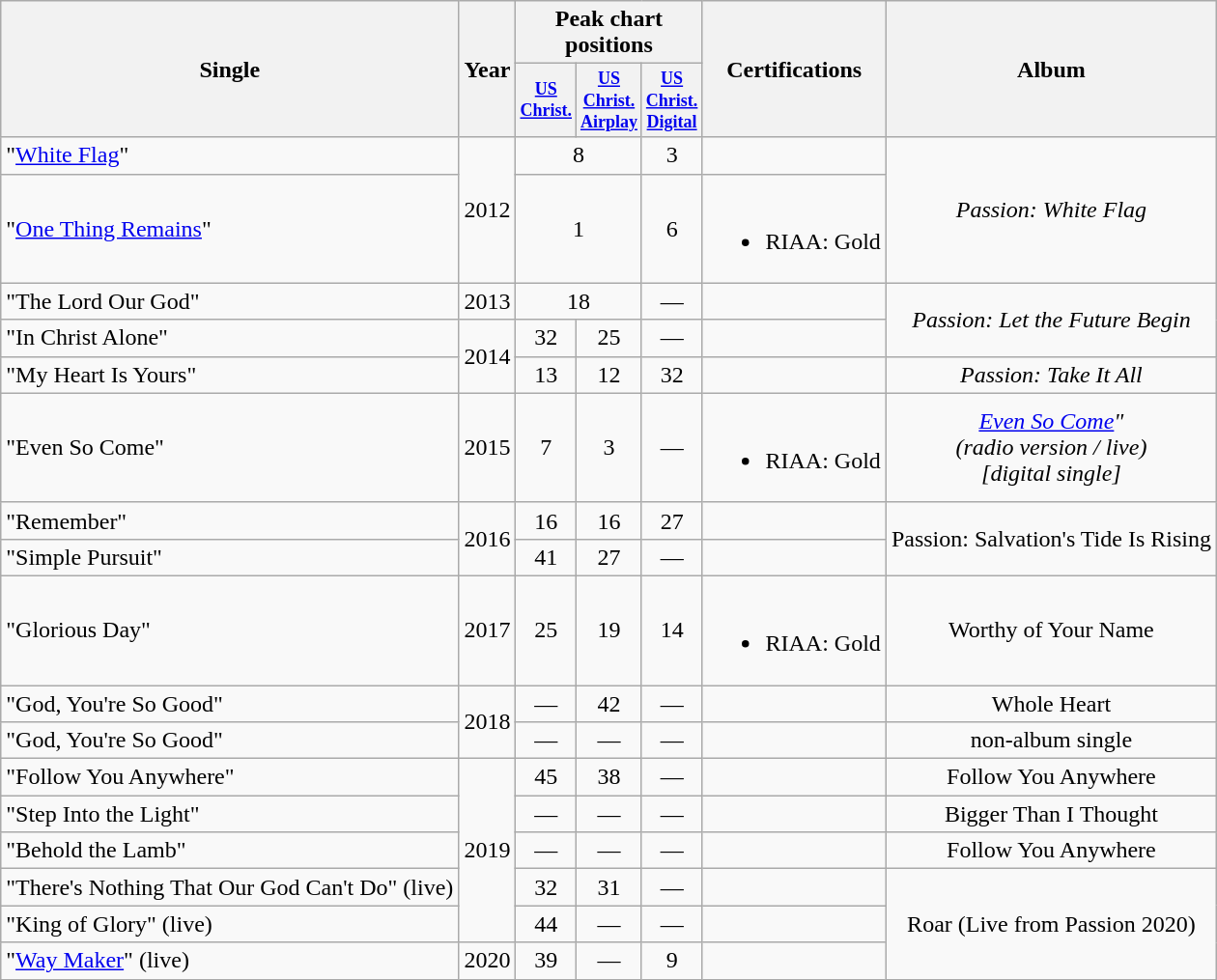<table class="wikitable" style="text-align:center;">
<tr>
<th rowspan="2">Single</th>
<th rowspan="2">Year</th>
<th colspan="3" scope="col">Peak chart positions</th>
<th rowspan="2">Certifications</th>
<th rowspan="2">Album</th>
</tr>
<tr style="font-size:smaller;">
<th scope="col" style="width:3em;font-size:90%;"><a href='#'>US<br>Christ.</a><br></th>
<th scope="col" style="width:3em;font-size:90%;"><a href='#'>US<br>Christ.<br>Airplay</a><br></th>
<th scope="col" style="width:3em;font-size:90%;"><a href='#'>US<br>Christ.<br>Digital</a><br></th>
</tr>
<tr>
<td align="left">"<a href='#'>White Flag</a>" <br></td>
<td rowspan="2">2012</td>
<td colspan="2">8</td>
<td>3</td>
<td></td>
<td rowspan="2"><em>Passion: White Flag</em></td>
</tr>
<tr>
<td align="left">"<a href='#'>One Thing Remains</a>" <br></td>
<td colspan="2">1</td>
<td>6</td>
<td><br><ul><li>RIAA: Gold</li></ul></td>
</tr>
<tr>
<td align="left">"The Lord Our God" <br></td>
<td>2013</td>
<td colspan="2">18</td>
<td>—</td>
<td></td>
<td rowspan="2"><em>Passion: Let the Future Begin</em></td>
</tr>
<tr>
<td align="left">"In Christ Alone" <br></td>
<td rowspan="2">2014</td>
<td>32</td>
<td>25</td>
<td>—</td>
<td></td>
</tr>
<tr>
<td align="left">"My Heart Is Yours" <br></td>
<td>13</td>
<td>12</td>
<td>32</td>
<td></td>
<td><em>Passion: Take It All</em></td>
</tr>
<tr>
<td align="left">"Even So Come" <br></td>
<td>2015</td>
<td>7</td>
<td>3</td>
<td>—</td>
<td><br><ul><li>RIAA: Gold</li></ul></td>
<td><em><a href='#'>Even So Come</a>"<br>(radio version / live)<br>[digital single]</td>
</tr>
<tr>
<td align="left">"Remember" <br></td>
<td rowspan="2">2016</td>
<td>16</td>
<td>16</td>
<td>27</td>
<td></td>
<td rowspan="2"></em>Passion: Salvation's Tide Is Rising<em></td>
</tr>
<tr>
<td align="left">"Simple Pursuit" <br></td>
<td>41</td>
<td>27</td>
<td>—</td>
<td></td>
</tr>
<tr>
<td align="left">"Glorious Day" <br></td>
<td>2017</td>
<td>25</td>
<td>19</td>
<td>14</td>
<td><br><ul><li>RIAA: Gold</li></ul></td>
<td></em>Worthy of Your Name<em></td>
</tr>
<tr>
<td align="left">"God, You're So Good" <br></td>
<td rowspan="2">2018</td>
<td>—</td>
<td>42</td>
<td>—</td>
<td></td>
<td></em>Whole Heart<em></td>
</tr>
<tr>
<td align="left">"God, You're So Good" <br></td>
<td>—</td>
<td>—</td>
<td>—</td>
<td></td>
<td>non-album single</td>
</tr>
<tr>
<td align="left">"Follow You Anywhere" <br></td>
<td rowspan="5">2019</td>
<td>45</td>
<td>38</td>
<td>—</td>
<td></td>
<td></em>Follow You Anywhere<em></td>
</tr>
<tr>
<td align="left">"Step Into the Light" <br></td>
<td>—</td>
<td>—</td>
<td>—</td>
<td></td>
<td></em>Bigger Than I Thought<em></td>
</tr>
<tr>
<td align="left">"Behold the Lamb" <br></td>
<td>—</td>
<td>—</td>
<td>—</td>
<td></td>
<td></em>Follow You Anywhere<em></td>
</tr>
<tr>
<td align="left">"There's Nothing That Our God Can't Do" (live) <br></td>
<td>32</td>
<td>31</td>
<td>—</td>
<td></td>
<td rowspan="3"></em>Roar (Live from Passion 2020)<em></td>
</tr>
<tr>
<td align="left">"King of Glory" (live) <br></td>
<td>44</td>
<td>—</td>
<td>—</td>
<td></td>
</tr>
<tr>
<td align="left">"<a href='#'>Way Maker</a>" (live) <br></td>
<td>2020</td>
<td>39</td>
<td>—</td>
<td>9</td>
<td></td>
</tr>
</table>
